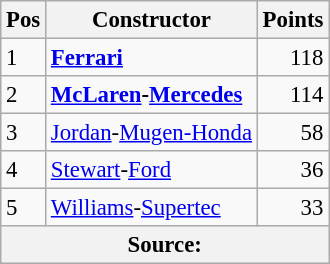<table class="wikitable" style="font-size:95%;">
<tr>
<th>Pos</th>
<th>Constructor</th>
<th>Points</th>
</tr>
<tr>
<td>1</td>
<td> <strong><a href='#'>Ferrari</a></strong></td>
<td align="right">118</td>
</tr>
<tr>
<td>2</td>
<td> <strong><a href='#'>McLaren</a>-<a href='#'>Mercedes</a></strong></td>
<td align="right">114</td>
</tr>
<tr>
<td>3</td>
<td> <a href='#'>Jordan</a>-<a href='#'>Mugen-Honda</a></td>
<td align="right">58</td>
</tr>
<tr>
<td>4</td>
<td> <a href='#'>Stewart</a>-<a href='#'>Ford</a></td>
<td align="right">36</td>
</tr>
<tr>
<td>5</td>
<td> <a href='#'>Williams</a>-<a href='#'>Supertec</a></td>
<td align="right">33</td>
</tr>
<tr>
<th colspan=4>Source: </th>
</tr>
</table>
